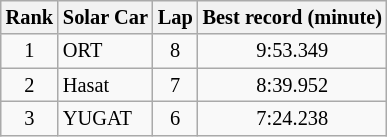<table class="wikitable sortable centre" style="font-size: 85%;">
<tr>
<th>Rank</th>
<th>Solar Car</th>
<th>Lap</th>
<th>Best record (minute)</th>
</tr>
<tr align="center">
<td>1</td>
<td align="left">ORT</td>
<td>8</td>
<td>9:53.349</td>
</tr>
<tr align="center">
<td>2</td>
<td align="left">Hasat</td>
<td>7</td>
<td>8:39.952</td>
</tr>
<tr align="center">
<td>3</td>
<td align="left">YUGAT</td>
<td>6</td>
<td>7:24.238</td>
</tr>
</table>
